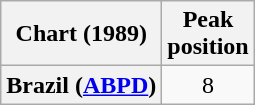<table class="wikitable plainrowheaders" style="text-align:center">
<tr>
<th scope="col">Chart (1989)</th>
<th scope="col">Peak<br>position</th>
</tr>
<tr>
<th scope="row">Brazil (<a href='#'>ABPD</a>)</th>
<td>8</td>
</tr>
</table>
